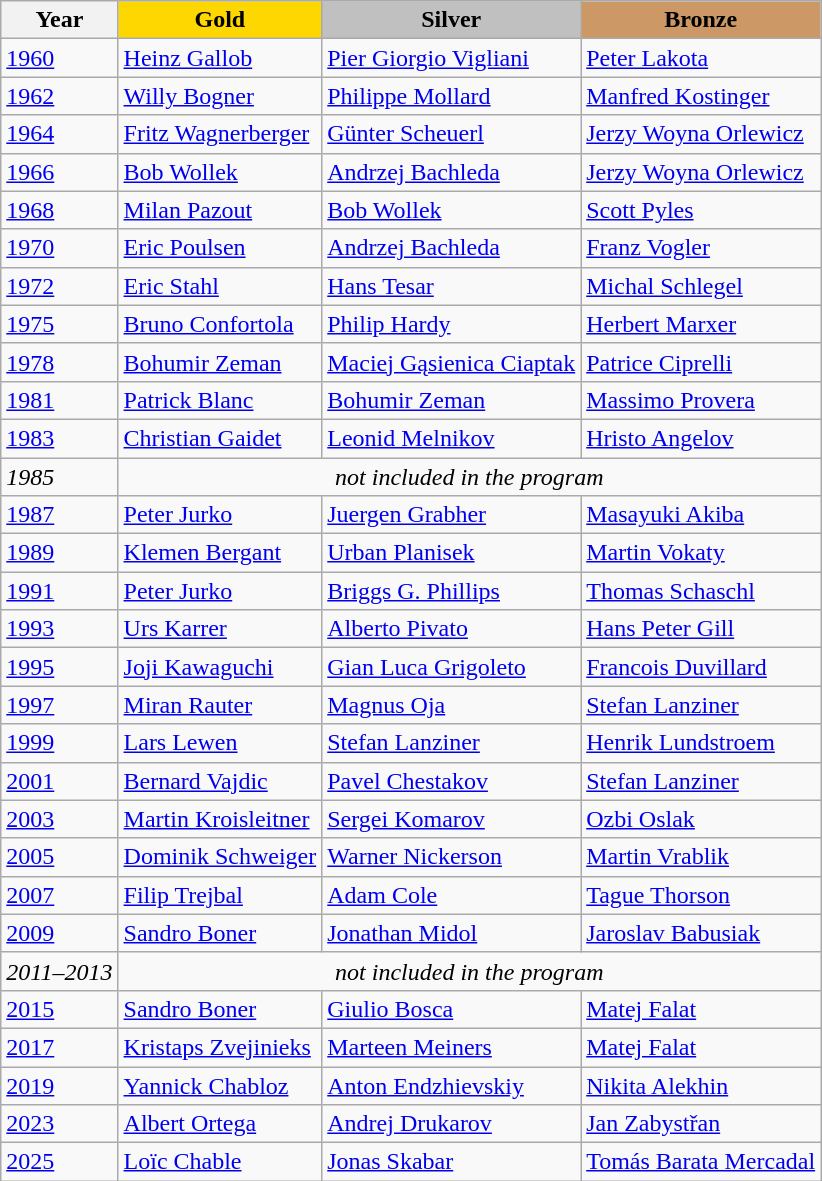<table class="wikitable">
<tr>
<th>Year</th>
<td align=center bgcolor=gold><strong>Gold</strong></td>
<td align=center bgcolor=silver><strong>Silver</strong></td>
<td align=center bgcolor=cc9966><strong>Bronze</strong></td>
</tr>
<tr>
<td><a href='#'>1960</a></td>
<td> <a href='#'>Heinz Gallob</a></td>
<td> <a href='#'>Pier Giorgio Vigliani</a></td>
<td> <a href='#'>Peter Lakota</a></td>
</tr>
<tr>
<td><a href='#'>1962</a></td>
<td> <a href='#'>Willy Bogner</a></td>
<td> <a href='#'>Philippe Mollard</a></td>
<td> <a href='#'>Manfred Kostinger</a></td>
</tr>
<tr>
<td><a href='#'>1964</a></td>
<td> <a href='#'>Fritz Wagnerberger</a></td>
<td> <a href='#'>Günter Scheuerl</a></td>
<td> <a href='#'>Jerzy Woyna Orlewicz</a></td>
</tr>
<tr>
<td><a href='#'>1966</a></td>
<td> <a href='#'>Bob Wollek</a></td>
<td> <a href='#'>Andrzej Bachleda</a></td>
<td> <a href='#'>Jerzy Woyna Orlewicz</a></td>
</tr>
<tr>
<td><a href='#'>1968</a></td>
<td> <a href='#'>Milan Pazout</a></td>
<td> <a href='#'>Bob Wollek</a></td>
<td> <a href='#'>Scott Pyles</a></td>
</tr>
<tr>
<td><a href='#'>1970</a></td>
<td> <a href='#'>Eric Poulsen</a></td>
<td> <a href='#'>Andrzej Bachleda</a></td>
<td> <a href='#'>Franz Vogler</a></td>
</tr>
<tr>
<td><a href='#'>1972</a></td>
<td> <a href='#'>Eric Stahl</a></td>
<td> <a href='#'>Hans Tesar</a></td>
<td> <a href='#'>Michal Schlegel</a></td>
</tr>
<tr>
<td><a href='#'>1975</a></td>
<td> <a href='#'>Bruno Confortola</a></td>
<td> <a href='#'>Philip Hardy</a></td>
<td> <a href='#'>Herbert Marxer</a></td>
</tr>
<tr>
<td><a href='#'>1978</a></td>
<td> <a href='#'>Bohumir Zeman</a></td>
<td> <a href='#'>Maciej Gąsienica Ciaptak</a></td>
<td> <a href='#'>Patrice Ciprelli</a></td>
</tr>
<tr>
<td><a href='#'>1981</a></td>
<td> <a href='#'>Patrick Blanc</a></td>
<td> <a href='#'>Bohumir Zeman</a></td>
<td> <a href='#'>Massimo Provera</a></td>
</tr>
<tr>
<td><a href='#'>1983</a></td>
<td> <a href='#'>Christian Gaidet</a></td>
<td> <a href='#'>Leonid Melnikov</a></td>
<td> <a href='#'>Hristo Angelov</a></td>
</tr>
<tr>
<td><em>1985</em></td>
<td colspan=3 align=center><em>not included in the program</em></td>
</tr>
<tr>
<td><a href='#'>1987</a></td>
<td> <a href='#'>Peter Jurko</a></td>
<td> <a href='#'>Juergen Grabher</a></td>
<td> <a href='#'>Masayuki Akiba</a></td>
</tr>
<tr>
<td><a href='#'>1989</a></td>
<td> <a href='#'>Klemen Bergant</a></td>
<td> <a href='#'>Urban Planisek</a></td>
<td> <a href='#'>Martin Vokaty</a></td>
</tr>
<tr>
<td><a href='#'>1991</a></td>
<td> <a href='#'>Peter Jurko</a></td>
<td> <a href='#'>Briggs G. Phillips</a></td>
<td> <a href='#'>Thomas Schaschl</a></td>
</tr>
<tr>
<td><a href='#'>1993</a></td>
<td> <a href='#'>Urs Karrer</a></td>
<td> <a href='#'>Alberto Pivato</a></td>
<td> <a href='#'>Hans Peter Gill</a></td>
</tr>
<tr>
<td><a href='#'>1995</a></td>
<td> <a href='#'>Joji Kawaguchi</a></td>
<td> <a href='#'>Gian Luca Grigoleto</a></td>
<td> <a href='#'>Francois Duvillard</a></td>
</tr>
<tr>
<td><a href='#'>1997</a></td>
<td> <a href='#'>Miran Rauter</a></td>
<td> <a href='#'>Magnus Oja</a></td>
<td> <a href='#'>Stefan Lanziner</a></td>
</tr>
<tr>
<td><a href='#'>1999</a></td>
<td> <a href='#'>Lars Lewen</a></td>
<td> <a href='#'>Stefan Lanziner</a></td>
<td> <a href='#'>Henrik Lundstroem</a></td>
</tr>
<tr>
<td><a href='#'>2001</a></td>
<td> <a href='#'>Bernard Vajdic</a></td>
<td> <a href='#'>Pavel Chestakov</a></td>
<td> <a href='#'>Stefan Lanziner</a></td>
</tr>
<tr>
<td><a href='#'>2003</a></td>
<td> <a href='#'>Martin Kroisleitner</a></td>
<td> <a href='#'>Sergei Komarov</a></td>
<td> <a href='#'>Ozbi Oslak</a></td>
</tr>
<tr>
<td><a href='#'>2005</a></td>
<td> <a href='#'>Dominik Schweiger</a></td>
<td> <a href='#'>Warner Nickerson</a></td>
<td> <a href='#'>Martin Vrablik</a></td>
</tr>
<tr>
<td><a href='#'>2007</a></td>
<td> <a href='#'>Filip Trejbal</a></td>
<td> <a href='#'>Adam Cole</a></td>
<td> <a href='#'>Tague Thorson</a></td>
</tr>
<tr>
<td><a href='#'>2009</a></td>
<td> <a href='#'>Sandro Boner</a></td>
<td> <a href='#'>Jonathan Midol</a></td>
<td> <a href='#'>Jaroslav Babusiak</a></td>
</tr>
<tr>
<td><em>2011–2013</em></td>
<td colspan=3 align=center><em>not included in the program</em></td>
</tr>
<tr>
<td><a href='#'>2015</a></td>
<td> <a href='#'>Sandro Boner</a></td>
<td> <a href='#'>Giulio Bosca</a></td>
<td> <a href='#'>Matej Falat</a></td>
</tr>
<tr>
<td><a href='#'>2017</a></td>
<td> <a href='#'>Kristaps Zvejinieks</a></td>
<td> <a href='#'>Marteen Meiners</a></td>
<td> <a href='#'>Matej Falat</a></td>
</tr>
<tr>
<td><a href='#'>2019</a></td>
<td> <a href='#'>Yannick Chabloz</a></td>
<td> <a href='#'>Anton Endzhievskiy</a></td>
<td> <a href='#'>Nikita Alekhin</a></td>
</tr>
<tr>
<td><a href='#'>2023</a></td>
<td> <a href='#'>Albert Ortega</a></td>
<td> <a href='#'>Andrej Drukarov</a></td>
<td> <a href='#'>Jan Zabystřan</a></td>
</tr>
<tr>
<td><a href='#'>2025</a></td>
<td> <a href='#'>Loïc Chable</a></td>
<td> <a href='#'>Jonas Skabar</a></td>
<td> <a href='#'>Tomás Barata Mercadal</a></td>
</tr>
</table>
